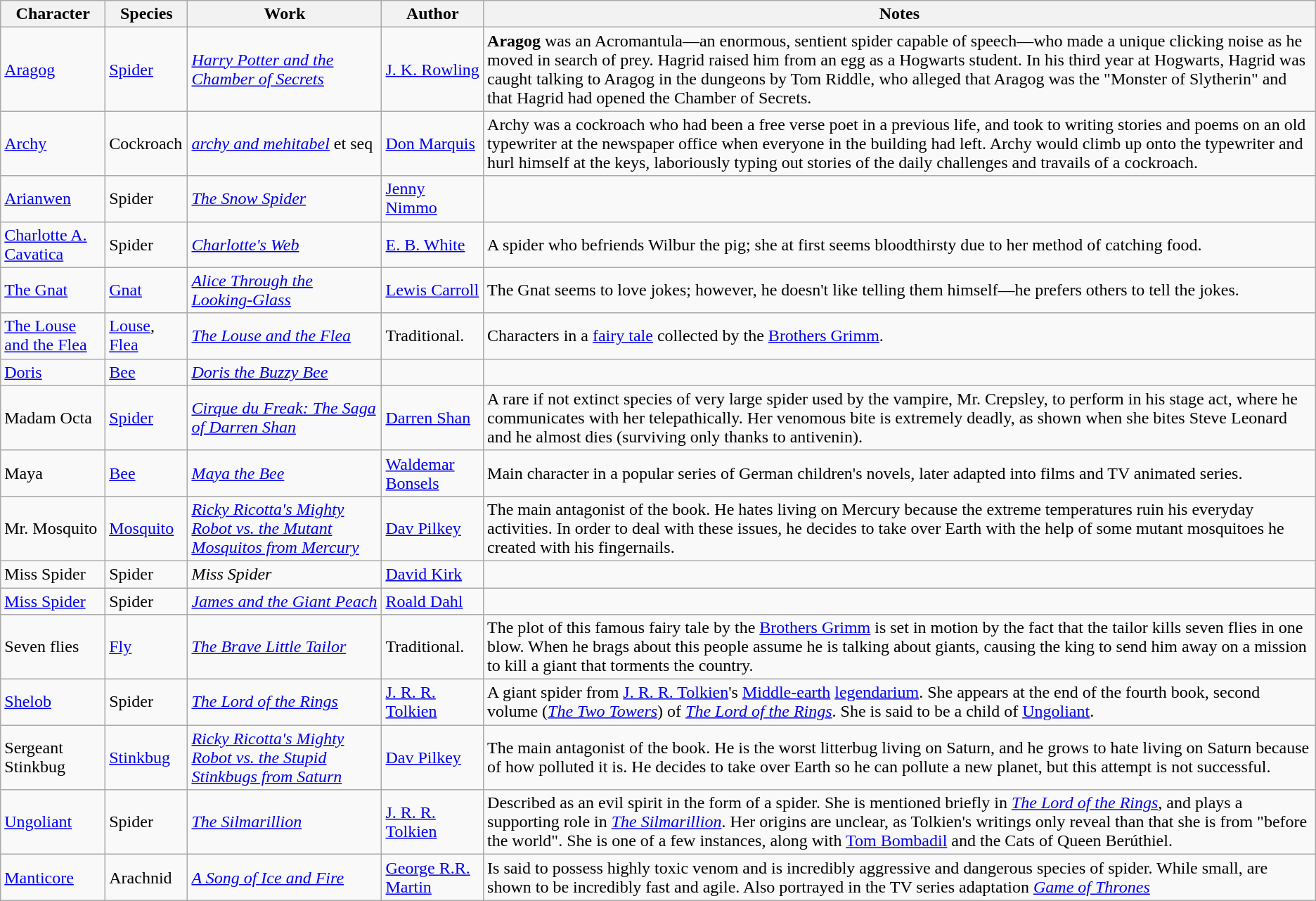<table class="wikitable sortable">
<tr>
<th>Character</th>
<th>Species</th>
<th>Work</th>
<th>Author</th>
<th>Notes</th>
</tr>
<tr>
<td><a href='#'>Aragog</a></td>
<td><a href='#'>Spider</a></td>
<td><em><a href='#'>Harry Potter and the Chamber of Secrets</a></em></td>
<td><a href='#'>J. K. Rowling</a></td>
<td><strong>Aragog</strong> was an Acromantula—an enormous, sentient spider capable of speech—who made a unique clicking noise as he moved in search of prey. Hagrid raised him from an egg as a Hogwarts student. In his third year at Hogwarts, Hagrid was caught talking to Aragog in the dungeons by Tom Riddle, who alleged that Aragog was the "Monster of Slytherin" and that Hagrid had opened the Chamber of Secrets.</td>
</tr>
<tr>
<td><a href='#'>Archy</a></td>
<td>Cockroach</td>
<td><em><a href='#'>archy and mehitabel</a></em> et seq</td>
<td><a href='#'>Don Marquis</a></td>
<td>Archy was a cockroach who had been a free verse poet in a previous life, and took to writing stories and poems on an old typewriter at the newspaper office when everyone in the building had left. Archy would climb up onto the typewriter and hurl himself at the keys, laboriously typing out stories of the daily challenges and travails of a cockroach.</td>
</tr>
<tr>
<td><a href='#'>Arianwen</a></td>
<td>Spider</td>
<td><em><a href='#'>The Snow Spider</a></em></td>
<td><a href='#'>Jenny Nimmo</a></td>
<td></td>
</tr>
<tr>
<td><a href='#'>Charlotte A. Cavatica</a></td>
<td>Spider</td>
<td><em><a href='#'>Charlotte's Web</a></em></td>
<td><a href='#'>E. B. White</a></td>
<td>A spider who befriends Wilbur the pig; she at first seems bloodthirsty due to her method of catching food.</td>
</tr>
<tr>
<td><a href='#'>The Gnat</a></td>
<td><a href='#'>Gnat</a></td>
<td><em><a href='#'>Alice Through the Looking-Glass</a></em></td>
<td><a href='#'>Lewis Carroll</a></td>
<td>The Gnat seems to love jokes; however, he doesn't like telling them himself—he prefers others to tell the jokes.</td>
</tr>
<tr>
<td><a href='#'>The Louse and the Flea</a></td>
<td><a href='#'>Louse</a>, <a href='#'>Flea</a></td>
<td><em><a href='#'>The Louse and the Flea</a></em></td>
<td>Traditional.</td>
<td>Characters in a <a href='#'>fairy tale</a> collected by the <a href='#'>Brothers Grimm</a>.</td>
</tr>
<tr>
<td><a href='#'>Doris</a></td>
<td><a href='#'>Bee</a></td>
<td><em><a href='#'>Doris the Buzzy Bee</a></em></td>
<td></td>
<td></td>
</tr>
<tr>
<td>Madam Octa</td>
<td><a href='#'>Spider</a></td>
<td><em><a href='#'>Cirque du Freak: The Saga of Darren Shan</a></em></td>
<td><a href='#'>Darren Shan</a></td>
<td>A rare if not extinct species of very large spider used by the vampire, Mr. Crepsley, to perform in his stage act, where he communicates with her telepathically. Her venomous bite is extremely deadly, as shown when she bites Steve Leonard and he almost dies (surviving only thanks to antivenin).</td>
</tr>
<tr>
<td>Maya</td>
<td><a href='#'>Bee</a></td>
<td><em><a href='#'>Maya the Bee</a></em></td>
<td><a href='#'>Waldemar Bonsels</a></td>
<td>Main character in a popular series of German children's novels, later adapted into films and TV animated series.</td>
</tr>
<tr>
<td>Mr. Mosquito</td>
<td><a href='#'>Mosquito</a></td>
<td><em><a href='#'>Ricky Ricotta's Mighty Robot vs. the Mutant Mosquitos from Mercury</a></em></td>
<td><a href='#'>Dav Pilkey</a></td>
<td>The main antagonist of the book. He hates living on Mercury because the extreme temperatures ruin his everyday activities. In order to deal with these issues, he decides to take over Earth with the help of some mutant mosquitoes he created with his fingernails.</td>
</tr>
<tr>
<td>Miss Spider</td>
<td>Spider</td>
<td><em>Miss Spider</em></td>
<td><a href='#'>David Kirk</a></td>
<td></td>
</tr>
<tr>
<td><a href='#'>Miss Spider</a></td>
<td>Spider</td>
<td><em><a href='#'>James and the Giant Peach</a></em></td>
<td><a href='#'>Roald Dahl</a></td>
<td></td>
</tr>
<tr>
<td>Seven flies</td>
<td><a href='#'>Fly</a></td>
<td><em><a href='#'>The Brave Little Tailor</a></em></td>
<td>Traditional.</td>
<td>The plot of this famous fairy tale by the <a href='#'>Brothers Grimm</a> is set in motion by the fact that the tailor kills seven flies in one blow. When he brags about this people assume he is talking about giants, causing the king to send him away on a mission to kill a giant that torments the country.</td>
</tr>
<tr>
<td><a href='#'>Shelob</a></td>
<td>Spider</td>
<td><em><a href='#'>The Lord of the Rings</a></em></td>
<td><a href='#'>J. R. R. Tolkien</a></td>
<td>A giant spider from <a href='#'>J. R. R. Tolkien</a>'s <a href='#'>Middle-earth</a> <a href='#'>legendarium</a>. She appears at the end of the fourth book, second volume (<em><a href='#'>The Two Towers</a></em>) of <em><a href='#'>The Lord of the Rings</a></em>. She is said to be a child of <a href='#'>Ungoliant</a>.</td>
</tr>
<tr>
<td>Sergeant Stinkbug</td>
<td><a href='#'>Stinkbug</a></td>
<td><em><a href='#'>Ricky Ricotta's Mighty Robot vs. the Stupid Stinkbugs from Saturn</a></em></td>
<td><a href='#'>Dav Pilkey</a></td>
<td>The main antagonist of the book. He is the worst litterbug living on Saturn, and he grows to hate living on Saturn because of how polluted it is. He decides to take over Earth so he can pollute a new planet, but this attempt is not successful.</td>
</tr>
<tr>
<td><a href='#'>Ungoliant</a></td>
<td>Spider</td>
<td><em><a href='#'>The Silmarillion</a></em></td>
<td><a href='#'>J. R. R. Tolkien</a></td>
<td>Described as an evil spirit in the form of a spider. She is mentioned briefly in <em><a href='#'>The Lord of the Rings</a></em>, and plays a supporting role in <em><a href='#'>The Silmarillion</a></em>. Her origins are unclear, as Tolkien's writings only reveal than that she is from "before the world". She is one of a few instances, along with <a href='#'>Tom Bombadil</a> and the Cats of Queen Berúthiel.</td>
</tr>
<tr>
<td><a href='#'>Manticore</a></td>
<td>Arachnid</td>
<td><em><a href='#'>A Song of Ice and Fire</a></em></td>
<td><a href='#'>George R.R. Martin</a></td>
<td>Is said to possess highly toxic venom and is incredibly aggressive and dangerous species of spider. While small, are shown to be incredibly fast and agile. Also portrayed in the TV series adaptation <em><a href='#'>Game of Thrones</a></em></td>
</tr>
</table>
